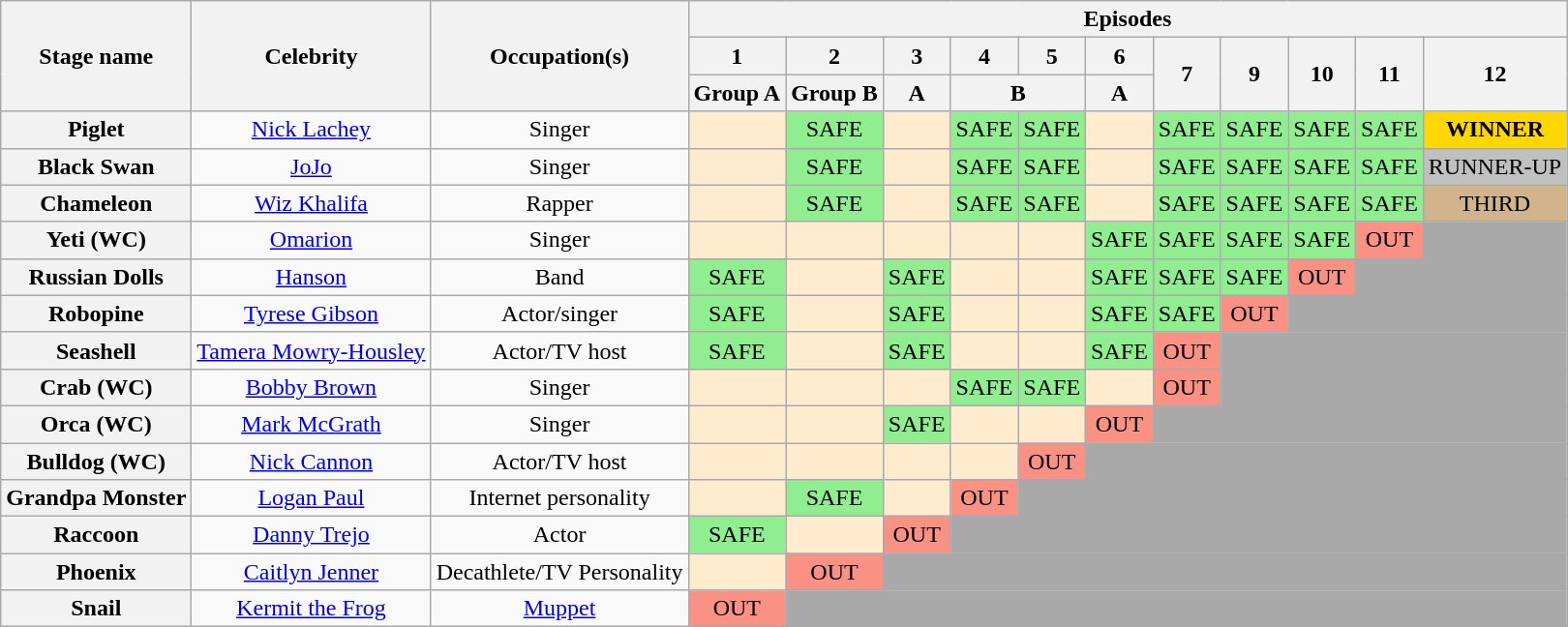<table class="wikitable nowrap" style="text-align:center; ">
<tr>
<th rowspan="3">Stage name</th>
<th rowspan="3">Celebrity</th>
<th rowspan="3">Occupation(s)</th>
<th colspan="11">Episodes</th>
</tr>
<tr>
<th>1</th>
<th>2</th>
<th>3</th>
<th>4</th>
<th>5</th>
<th>6</th>
<th rowspan="2">7</th>
<th rowspan="2">9</th>
<th rowspan="2">10</th>
<th rowspan="2">11</th>
<th rowspan="2">12</th>
</tr>
<tr>
<th>Group A</th>
<th>Group B</th>
<th>A</th>
<th colspan="2">B</th>
<th>A</th>
</tr>
<tr>
<th>Piglet</th>
<td><a href='#'>Nick Lachey</a></td>
<td>Singer</td>
<td bgcolor=#FFEBCD></td>
<td bgcolor=lightgreen>SAFE</td>
<td bgcolor=#FFEBCD></td>
<td bgcolor=lightgreen>SAFE</td>
<td bgcolor=lightgreen>SAFE</td>
<td bgcolor=#FFEBCD></td>
<td bgcolor=lightgreen>SAFE</td>
<td bgcolor=lightgreen>SAFE</td>
<td bgcolor=lightgreen>SAFE</td>
<td bgcolor=lightgreen>SAFE</td>
<td bgcolor=gold><strong>WINNER</strong></td>
</tr>
<tr>
<th>Black Swan</th>
<td><a href='#'>JoJo</a></td>
<td>Singer</td>
<td bgcolor=#FFEBCD></td>
<td bgcolor=lightgreen>SAFE</td>
<td bgcolor=#FFEBCD></td>
<td bgcolor=lightgreen>SAFE</td>
<td bgcolor=lightgreen>SAFE</td>
<td bgcolor=#FFEBCD></td>
<td bgcolor=lightgreen>SAFE</td>
<td bgcolor=lightgreen>SAFE</td>
<td bgcolor=lightgreen>SAFE</td>
<td bgcolor=lightgreen>SAFE</td>
<td bgcolor=silver>RUNNER-UP</td>
</tr>
<tr>
<th>Chameleon</th>
<td><a href='#'>Wiz Khalifa</a></td>
<td>Rapper</td>
<td bgcolor=#FFEBCD></td>
<td bgcolor=lightgreen>SAFE</td>
<td bgcolor=#FFEBCD></td>
<td bgcolor=lightgreen>SAFE</td>
<td bgcolor=lightgreen>SAFE</td>
<td bgcolor=#FFEBCD></td>
<td bgcolor=lightgreen>SAFE</td>
<td bgcolor=lightgreen>SAFE</td>
<td bgcolor=lightgreen>SAFE</td>
<td bgcolor=lightgreen>SAFE</td>
<td bgcolor=tan>THIRD</td>
</tr>
<tr>
<th>Yeti (WC)</th>
<td><a href='#'>Omarion</a></td>
<td>Singer</td>
<td bgcolor=#FFEBCD></td>
<td bgcolor=#FFEBCD></td>
<td bgcolor=#FFEBCD></td>
<td bgcolor=#FFEBCD></td>
<td bgcolor=#FFEBCD></td>
<td bgcolor=lightgreen>SAFE</td>
<td bgcolor=lightgreen>SAFE</td>
<td bgcolor=lightgreen>SAFE</td>
<td bgcolor=lightgreen>SAFE</td>
<td bgcolor=#F99185>OUT</td>
<td bgcolor=darkgrey></td>
</tr>
<tr>
<th>Russian Dolls</th>
<td><a href='#'>Hanson</a></td>
<td>Band</td>
<td bgcolor=lightgreen>SAFE</td>
<td bgcolor=#FFEBCD></td>
<td bgcolor=lightgreen>SAFE</td>
<td bgcolor=#FFEBCD></td>
<td bgcolor=#FFEBCD></td>
<td bgcolor=lightgreen>SAFE</td>
<td bgcolor=lightgreen>SAFE</td>
<td bgcolor=lightgreen>SAFE</td>
<td bgcolor=#F99185>OUT</td>
<td colspan="2" bgcolor=darkgrey></td>
</tr>
<tr>
<th>Robopine</th>
<td><a href='#'>Tyrese Gibson</a></td>
<td>Actor/singer</td>
<td bgcolor=lightgreen>SAFE</td>
<td bgcolor=#FFEBCD></td>
<td bgcolor=lightgreen>SAFE</td>
<td bgcolor=#FFEBCD></td>
<td bgcolor=#FFEBCD></td>
<td bgcolor=lightgreen>SAFE</td>
<td bgcolor=lightgreen>SAFE</td>
<td bgcolor=#F99185>OUT</td>
<td colspan="3" bgcolor=darkgrey></td>
</tr>
<tr>
<th>Seashell</th>
<td><a href='#'>Tamera Mowry-Housley</a></td>
<td>Actor/TV host</td>
<td bgcolor=lightgreen>SAFE</td>
<td bgcolor=#FFEBCD></td>
<td bgcolor=lightgreen>SAFE</td>
<td bgcolor=#FFEBCD></td>
<td bgcolor=#FFEBCD></td>
<td bgcolor=lightgreen>SAFE</td>
<td bgcolor=#F99185>OUT</td>
<td colspan="4" bgcolor=darkgrey></td>
</tr>
<tr>
<th>Crab (WC)</th>
<td><a href='#'>Bobby Brown</a></td>
<td>Singer</td>
<td bgcolor=#FFEBCD></td>
<td bgcolor=#FFEBCD></td>
<td bgcolor=#FFEBCD></td>
<td bgcolor=lightgreen>SAFE</td>
<td bgcolor=lightgreen>SAFE</td>
<td bgcolor=#FFEBCD></td>
<td bgcolor=#F99185>OUT</td>
<td colspan="4" bgcolor=darkgrey></td>
</tr>
<tr>
<th>Orca (WC)</th>
<td><a href='#'>Mark McGrath</a></td>
<td>Singer</td>
<td bgcolor=#FFEBCD></td>
<td bgcolor=#FFEBCD></td>
<td bgcolor=lightgreen>SAFE</td>
<td bgcolor=#FFEBCD></td>
<td bgcolor=#FFEBCD></td>
<td bgcolor=#F99185>OUT</td>
<td colspan="5" bgcolor=darkgrey></td>
</tr>
<tr>
<th>Bulldog (WC)</th>
<td><a href='#'>Nick Cannon</a></td>
<td>Actor/TV host</td>
<td bgcolor=#FFEBCD></td>
<td bgcolor=#FFEBCD></td>
<td bgcolor=#FFEBCD></td>
<td bgcolor=#FFEBCD></td>
<td bgcolor=#F99185>OUT</td>
<td colspan="6" bgcolor="darkgrey"></td>
</tr>
<tr>
<th>Grandpa Monster</th>
<td><a href='#'>Logan Paul</a></td>
<td>Internet personality</td>
<td bgcolor=#FFEBCD></td>
<td bgcolor=lightgreen>SAFE</td>
<td bgcolor=#FFEBCD></td>
<td bgcolor=#F99185>OUT</td>
<td colspan="7" bgcolor="darkgrey"></td>
</tr>
<tr>
<th>Raccoon</th>
<td><a href='#'>Danny Trejo</a></td>
<td>Actor</td>
<td bgcolor=lightgreen>SAFE</td>
<td bgcolor=#FFEBCD></td>
<td bgcolor=#F99185>OUT</td>
<td colspan="8" bgcolor="darkgrey"></td>
</tr>
<tr>
<th>Phoenix</th>
<td><a href='#'>Caitlyn Jenner</a></td>
<td>Decathlete/TV Personality</td>
<td bgcolor=#FFEBCD></td>
<td bgcolor=#F99185>OUT</td>
<td colspan="9" bgcolor="darkgrey"></td>
</tr>
<tr>
<th>Snail</th>
<td><a href='#'>Kermit the Frog</a></td>
<td><a href='#'>Muppet</a></td>
<td bgcolor=#F99185>OUT</td>
<td colspan="10" bgcolor="darkgrey"></td>
</tr>
</table>
